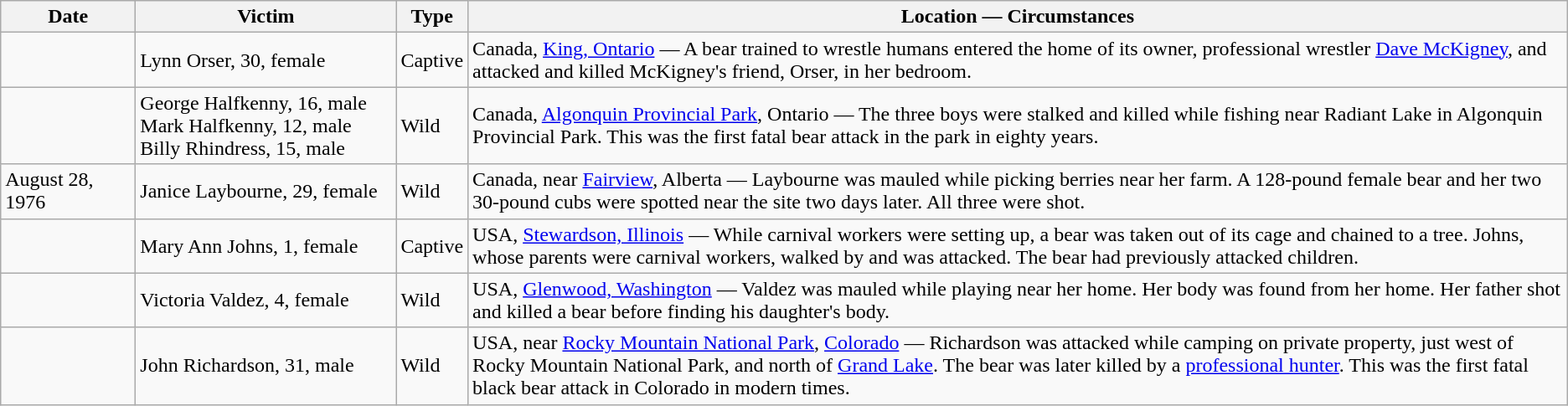<table class="wikitable sortable">
<tr>
<th style="width:100px;">Date</th>
<th style="width:200px;" class="unsortable">Victim</th>
<th class="unsortable">Type</th>
<th class=unsortable>Location — Circumstances</th>
</tr>
<tr>
<td></td>
<td>Lynn Orser, 30, female</td>
<td>Captive</td>
<td>Canada, <a href='#'>King, Ontario</a> — A bear trained to wrestle humans entered the home of its owner, professional wrestler <a href='#'>Dave McKigney</a>, and attacked and killed McKigney's friend, Orser, in her bedroom.</td>
</tr>
<tr>
<td></td>
<td>George Halfkenny, 16, male<br> Mark Halfkenny, 12, male<br> Billy Rhindress, 15, male</td>
<td>Wild</td>
<td>Canada, <a href='#'>Algonquin Provincial Park</a>, Ontario — The three boys were stalked and killed while fishing near Radiant Lake in Algonquin Provincial Park. This was the first fatal bear attack in the park in eighty years.</td>
</tr>
<tr>
<td>August 28, 1976</td>
<td>Janice Laybourne, 29, female</td>
<td>Wild</td>
<td>Canada, near <a href='#'>Fairview</a>, Alberta — Laybourne was mauled while picking berries near her farm. A 128-pound female bear and her two 30-pound cubs were spotted near the site two days later. All three were shot.</td>
</tr>
<tr>
<td></td>
<td>Mary Ann Johns, 1, female</td>
<td>Captive</td>
<td>USA, <a href='#'>Stewardson, Illinois</a> — While carnival workers were setting up, a bear was taken out of its cage and chained to a tree. Johns, whose parents were carnival workers, walked by and was attacked. The bear had previously attacked children.</td>
</tr>
<tr>
<td></td>
<td>Victoria Valdez, 4, female</td>
<td>Wild</td>
<td>USA, <a href='#'>Glenwood, Washington</a> — Valdez was mauled while playing near her home. Her body was found  from her home. Her father shot and killed a  bear before finding his daughter's body.</td>
</tr>
<tr>
<td></td>
<td>John Richardson, 31, male</td>
<td>Wild</td>
<td>USA, near <a href='#'>Rocky Mountain National Park</a>, <a href='#'>Colorado</a> — Richardson was attacked while camping on private property, just west of Rocky Mountain National Park, and north of <a href='#'>Grand Lake</a>. The bear was later killed by a <a href='#'>professional hunter</a>. This was the first fatal black bear attack in Colorado in modern times.</td>
</tr>
</table>
